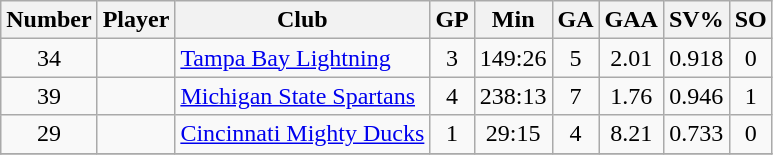<table class="wikitable sortable" style="text-align: center;">
<tr>
<th>Number</th>
<th>Player</th>
<th>Club</th>
<th>GP</th>
<th>Min</th>
<th>GA</th>
<th>GAA</th>
<th>SV%</th>
<th>SO</th>
</tr>
<tr>
<td>34</td>
<td align=left></td>
<td align=left><a href='#'>Tampa Bay Lightning</a></td>
<td>3</td>
<td>149:26</td>
<td>5</td>
<td>2.01</td>
<td>0.918</td>
<td>0</td>
</tr>
<tr>
<td>39</td>
<td align=left></td>
<td align=left><a href='#'>Michigan State Spartans</a></td>
<td>4</td>
<td>238:13</td>
<td>7</td>
<td>1.76</td>
<td>0.946</td>
<td>1</td>
</tr>
<tr>
<td>29</td>
<td align=left></td>
<td align=left><a href='#'>Cincinnati Mighty Ducks</a></td>
<td>1</td>
<td>29:15</td>
<td>4</td>
<td>8.21</td>
<td>0.733</td>
<td>0</td>
</tr>
<tr>
</tr>
</table>
